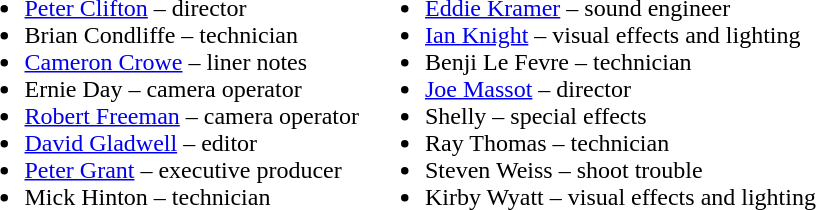<table>
<tr>
<td><br><ul><li><a href='#'>Peter Clifton</a> – director</li><li>Brian Condliffe – technician</li><li><a href='#'>Cameron Crowe</a> – liner notes</li><li>Ernie Day – camera operator</li><li><a href='#'>Robert Freeman</a> – camera operator</li><li><a href='#'>David Gladwell</a> – editor</li><li><a href='#'>Peter Grant</a> – executive producer</li><li>Mick Hinton – technician</li></ul></td>
<td><br><ul><li><a href='#'>Eddie Kramer</a> – sound engineer</li><li><a href='#'>Ian Knight</a> – visual effects and lighting</li><li>Benji Le Fevre – technician</li><li><a href='#'>Joe Massot</a> – director</li><li>Shelly – special effects</li><li>Ray Thomas – technician</li><li>Steven Weiss – shoot trouble</li><li>Kirby Wyatt – visual effects and lighting</li></ul></td>
</tr>
</table>
